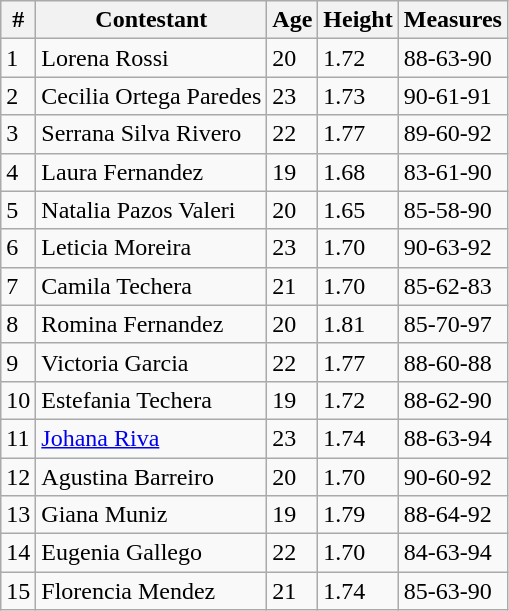<table class="sortable wikitable">
<tr>
<th>#</th>
<th>Contestant</th>
<th>Age</th>
<th>Height</th>
<th>Measures</th>
</tr>
<tr>
<td>1</td>
<td>Lorena Rossi</td>
<td>20</td>
<td>1.72</td>
<td>88-63-90</td>
</tr>
<tr>
<td>2</td>
<td>Cecilia Ortega Paredes</td>
<td>23</td>
<td>1.73</td>
<td>90-61-91</td>
</tr>
<tr>
<td>3</td>
<td>Serrana Silva Rivero</td>
<td>22</td>
<td>1.77</td>
<td>89-60-92</td>
</tr>
<tr>
<td>4</td>
<td>Laura Fernandez</td>
<td>19</td>
<td>1.68</td>
<td>83-61-90</td>
</tr>
<tr>
<td>5</td>
<td>Natalia Pazos Valeri</td>
<td>20</td>
<td>1.65</td>
<td>85-58-90</td>
</tr>
<tr>
<td>6</td>
<td>Leticia Moreira</td>
<td>23</td>
<td>1.70</td>
<td>90-63-92</td>
</tr>
<tr>
<td>7</td>
<td>Camila Techera</td>
<td>21</td>
<td>1.70</td>
<td>85-62-83</td>
</tr>
<tr>
<td>8</td>
<td>Romina Fernandez</td>
<td>20</td>
<td>1.81</td>
<td>85-70-97</td>
</tr>
<tr>
<td>9</td>
<td>Victoria Garcia</td>
<td>22</td>
<td>1.77</td>
<td>88-60-88</td>
</tr>
<tr>
<td>10</td>
<td>Estefania Techera</td>
<td>19</td>
<td>1.72</td>
<td>88-62-90</td>
</tr>
<tr>
<td>11</td>
<td><a href='#'>Johana Riva</a></td>
<td>23</td>
<td>1.74</td>
<td>88-63-94</td>
</tr>
<tr>
<td>12</td>
<td>Agustina Barreiro</td>
<td>20</td>
<td>1.70</td>
<td>90-60-92</td>
</tr>
<tr>
<td>13</td>
<td>Giana Muniz</td>
<td>19</td>
<td>1.79</td>
<td>88-64-92</td>
</tr>
<tr>
<td>14</td>
<td>Eugenia Gallego</td>
<td>22</td>
<td>1.70</td>
<td>84-63-94</td>
</tr>
<tr>
<td>15</td>
<td>Florencia Mendez</td>
<td>21</td>
<td>1.74</td>
<td>85-63-90</td>
</tr>
</table>
